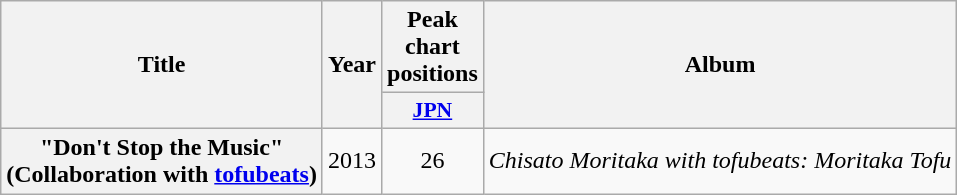<table class="wikitable plainrowheaders" style="text-align:center;" style="text-align:center;">
<tr>
<th scope="col" rowspan="2">Title</th>
<th scope="col" rowspan="2">Year</th>
<th scope="col" colspan="1">Peak chart positions</th>
<th scope="col" rowspan="2">Album</th>
</tr>
<tr>
<th scope="col" style="width:3em;font-size:90%;"><a href='#'>JPN</a><br></th>
</tr>
<tr>
<th scope="row">"Don't Stop the Music"<br>(Collaboration with <a href='#'>tofubeats</a>)</th>
<td>2013</td>
<td>26</td>
<td><em>Chisato Moritaka with tofubeats: Moritaka Tofu</em></td>
</tr>
</table>
